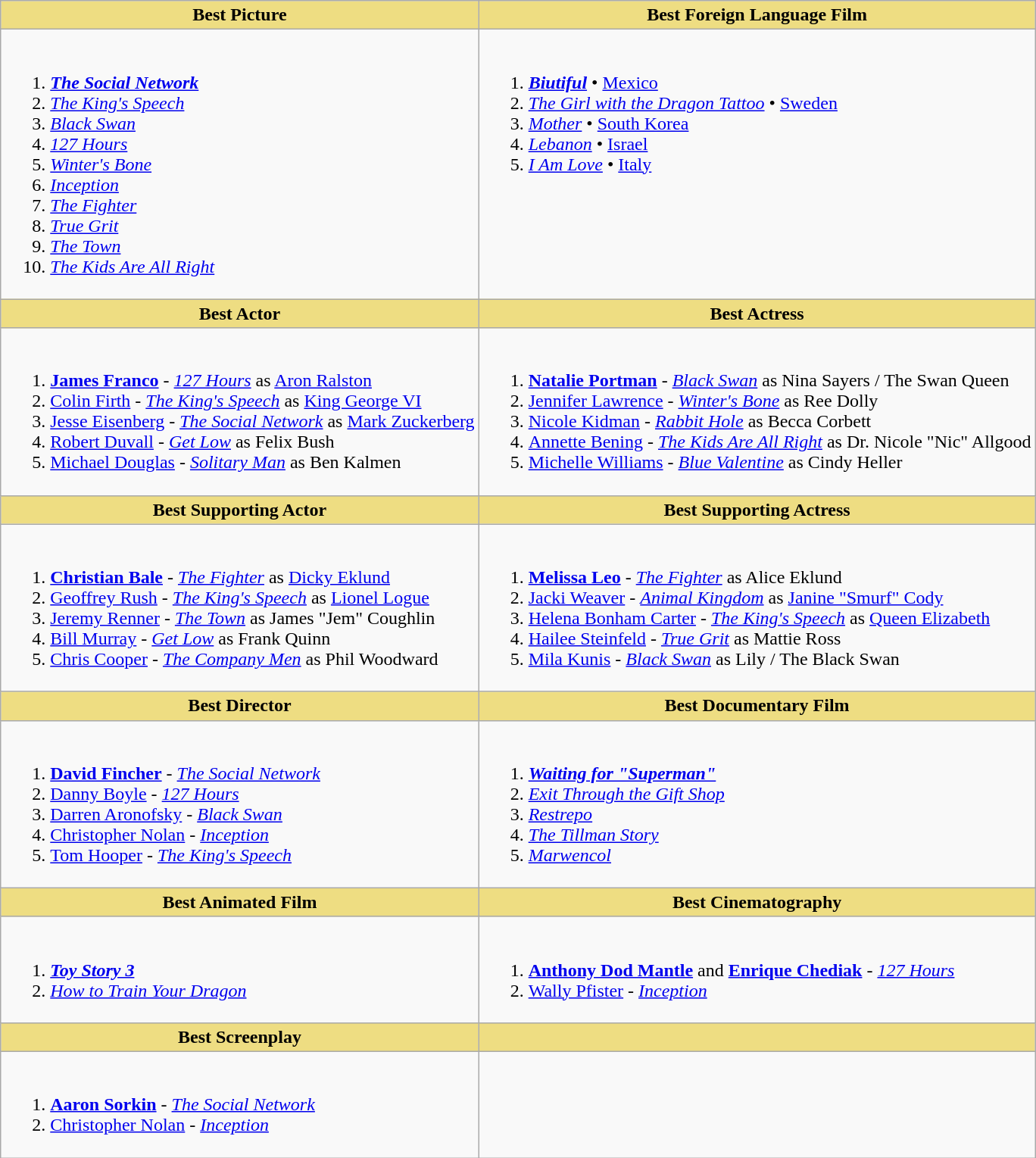<table class=wikitable style="width="160%">
<tr>
<th style="background:#EEDD82;" ! style="width="50%">Best Picture</th>
<th style="background:#EEDD82;" ! style="width="50%">Best Foreign Language Film</th>
</tr>
<tr>
<td valign="top"><br><ol><li><strong><em><a href='#'>The Social Network</a></em></strong></li><li><em><a href='#'>The King's Speech</a></em></li><li><em><a href='#'>Black Swan</a></em></li><li><em><a href='#'>127 Hours</a></em></li><li><em><a href='#'>Winter's Bone</a></em></li><li><em><a href='#'>Inception</a></em></li><li><em><a href='#'>The Fighter</a></em></li><li><em><a href='#'>True Grit</a></em></li><li><em><a href='#'>The Town</a></em></li><li><em><a href='#'>The Kids Are All Right</a></em></li></ol></td>
<td valign="top"><br><ol><li><strong><em><a href='#'>Biutiful</a></em></strong> • <a href='#'>Mexico</a></li><li><em><a href='#'>The Girl with the Dragon Tattoo</a></em> • <a href='#'>Sweden</a></li><li><em><a href='#'>Mother</a></em> • <a href='#'>South Korea</a></li><li><em><a href='#'>Lebanon</a></em> • <a href='#'>Israel</a></li><li><em><a href='#'>I Am Love</a></em> • <a href='#'>Italy</a></li></ol></td>
</tr>
<tr>
<th style="background:#EEDD82;" ! style="width="50%">Best Actor</th>
<th style="background:#EEDD82;" ! style="width="50%">Best Actress</th>
</tr>
<tr>
<td valign="top"><br><ol><li><strong><a href='#'>James Franco</a></strong> - <em><a href='#'>127 Hours</a></em> as <a href='#'>Aron Ralston</a></li><li><a href='#'>Colin Firth</a> - <em><a href='#'>The King's Speech</a></em> as <a href='#'>King George VI</a></li><li><a href='#'>Jesse Eisenberg</a> - <em><a href='#'>The Social Network</a></em> as <a href='#'>Mark Zuckerberg</a></li><li><a href='#'>Robert Duvall</a> - <em><a href='#'>Get Low</a></em> as Felix Bush</li><li><a href='#'>Michael Douglas</a> - <em><a href='#'>Solitary Man</a></em> as Ben Kalmen</li></ol></td>
<td valign="top"><br><ol><li><strong><a href='#'>Natalie Portman</a></strong> - <em><a href='#'>Black Swan</a></em> as Nina Sayers / The Swan Queen</li><li><a href='#'>Jennifer Lawrence</a> - <em><a href='#'>Winter's Bone</a></em> as Ree Dolly</li><li><a href='#'>Nicole Kidman</a> - <em><a href='#'>Rabbit Hole</a></em> as Becca Corbett</li><li><a href='#'>Annette Bening</a> - <em><a href='#'>The Kids Are All Right</a></em> as Dr. Nicole "Nic" Allgood</li><li><a href='#'>Michelle Williams</a> - <em><a href='#'>Blue Valentine</a></em> as Cindy Heller</li></ol></td>
</tr>
<tr>
<th style="background:#EEDD82;" ! style="width="50%">Best Supporting Actor</th>
<th style="background:#EEDD82;" ! style="width="50%">Best Supporting Actress</th>
</tr>
<tr>
<td valign="top"><br><ol><li><strong><a href='#'>Christian Bale</a></strong> - <em><a href='#'>The Fighter</a></em> as <a href='#'>Dicky Eklund</a></li><li><a href='#'>Geoffrey Rush</a> - <em><a href='#'>The King's Speech</a></em> as <a href='#'>Lionel Logue</a></li><li><a href='#'>Jeremy Renner</a> - <em><a href='#'>The Town</a></em> as James "Jem" Coughlin</li><li><a href='#'>Bill Murray</a> - <em><a href='#'>Get Low</a></em> as Frank Quinn</li><li><a href='#'>Chris Cooper</a> - <em><a href='#'>The Company Men</a></em> as Phil Woodward</li></ol></td>
<td valign="top"><br><ol><li><strong><a href='#'>Melissa Leo</a></strong> - <em><a href='#'>The Fighter</a></em> as Alice Eklund</li><li><a href='#'>Jacki Weaver</a> - <em><a href='#'>Animal Kingdom</a></em> as <a href='#'>Janine "Smurf" Cody</a></li><li><a href='#'>Helena Bonham Carter</a> - <em><a href='#'>The King's Speech</a></em> as <a href='#'>Queen Elizabeth</a></li><li><a href='#'>Hailee Steinfeld</a> - <em><a href='#'>True Grit</a></em> as Mattie Ross</li><li><a href='#'>Mila Kunis</a> - <em><a href='#'>Black Swan</a></em> as Lily / The Black Swan</li></ol></td>
</tr>
<tr>
<th style="background:#EEDD82;" ! style="width="50%">Best Director</th>
<th style="background:#EEDD82;" ! style="width="50%">Best Documentary Film</th>
</tr>
<tr>
<td valign="top"><br><ol><li><strong><a href='#'>David Fincher</a></strong> - <em><a href='#'>The Social Network</a></em></li><li><a href='#'>Danny Boyle</a> - <em><a href='#'>127 Hours</a></em></li><li><a href='#'>Darren Aronofsky</a> - <em><a href='#'>Black Swan</a></em></li><li><a href='#'>Christopher Nolan</a> - <em><a href='#'>Inception</a></em></li><li><a href='#'>Tom Hooper</a> - <em><a href='#'>The King's Speech</a></em></li></ol></td>
<td valign="top"><br><ol><li><strong><em><a href='#'>Waiting for "Superman"</a></em></strong></li><li><em><a href='#'>Exit Through the Gift Shop</a></em></li><li><em><a href='#'>Restrepo</a></em></li><li><em><a href='#'>The Tillman Story</a></em></li><li><em><a href='#'>Marwencol</a></em></li></ol></td>
</tr>
<tr>
<th style="background:#EEDD82;" ! style="width="50%">Best Animated Film</th>
<th style="background:#EEDD82;" ! style="width="50%">Best Cinematography</th>
</tr>
<tr>
<td valign="top"><br><ol><li><strong><em><a href='#'>Toy Story 3</a></em></strong></li><li><em><a href='#'>How to Train Your Dragon</a></em></li></ol></td>
<td valign="top"><br><ol><li><strong><a href='#'>Anthony Dod Mantle</a></strong> and <strong><a href='#'>Enrique Chediak</a></strong> - <em><a href='#'>127 Hours</a></em></li><li><a href='#'>Wally Pfister</a> - <em><a href='#'>Inception</a></em></li></ol></td>
</tr>
<tr>
<th style="background:#EEDD82;" ! style="width="50%">Best Screenplay</th>
<th style="background:#EEDD82;" ! style="width="50%"></th>
</tr>
<tr>
<td valign="top"><br><ol><li><strong><a href='#'>Aaron Sorkin</a></strong> - <em><a href='#'>The Social Network</a></em></li><li><a href='#'>Christopher Nolan</a> - <em><a href='#'>Inception</a></em></li></ol></td>
<td valign="top"></td>
</tr>
</table>
